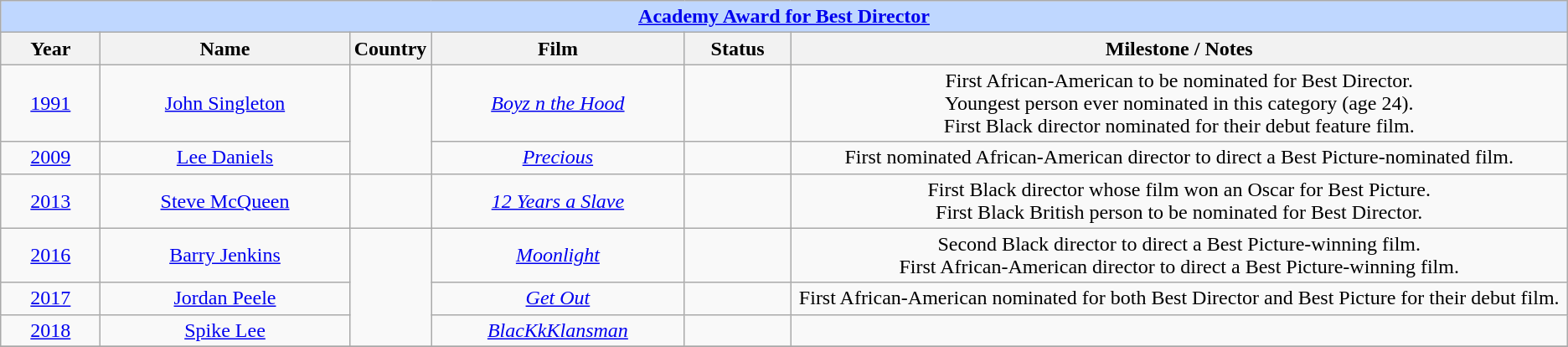<table class="wikitable" style="text-align: center">
<tr style="background:#bfd7ff;">
<td colspan="6" style="text-align:center;"><strong><a href='#'>Academy Award for Best Director</a></strong></td>
</tr>
<tr style="background:#ebf5ff;">
<th style="width:075px;">Year</th>
<th style="width:200px;">Name</th>
<th style="width:50px;">Country</th>
<th style="width:200px;">Film</th>
<th style="width:080px;">Status</th>
<th style="width:650px;">Milestone / Notes</th>
</tr>
<tr>
<td><a href='#'>1991</a></td>
<td><a href='#'>John Singleton</a></td>
<td rowspan=2><div></div></td>
<td><em><a href='#'>Boyz n the Hood</a></em></td>
<td></td>
<td>First African-American to be nominated for Best Director.<br>Youngest person ever nominated in this category (age 24).<br>First Black director nominated for their debut feature film.</td>
</tr>
<tr>
<td><a href='#'>2009</a></td>
<td><a href='#'>Lee Daniels</a></td>
<td><em><a href='#'>Precious</a></em></td>
<td></td>
<td>First nominated African-American director to direct a Best Picture-nominated film.</td>
</tr>
<tr>
<td><a href='#'>2013</a></td>
<td><a href='#'>Steve McQueen</a></td>
<td><div></div></td>
<td><em><a href='#'>12 Years a Slave</a></em></td>
<td></td>
<td>First Black director whose film won an Oscar for Best Picture.<br>First Black British person to be nominated for Best Director.</td>
</tr>
<tr>
<td><a href='#'>2016</a></td>
<td><a href='#'>Barry Jenkins</a></td>
<td rowspan=3><div></div></td>
<td><em><a href='#'>Moonlight</a></em></td>
<td></td>
<td>Second Black director to direct a Best Picture-winning film.<br>First African-American director to direct a Best Picture-winning film.</td>
</tr>
<tr>
<td><a href='#'>2017</a></td>
<td><a href='#'>Jordan Peele</a></td>
<td><em><a href='#'>Get Out</a></em></td>
<td></td>
<td>First African-American nominated for both Best Director and Best Picture for their debut film.</td>
</tr>
<tr>
<td><a href='#'>2018</a></td>
<td><a href='#'>Spike Lee</a></td>
<td><em><a href='#'>BlacKkKlansman</a></em></td>
<td></td>
<td></td>
</tr>
<tr .>
</tr>
</table>
